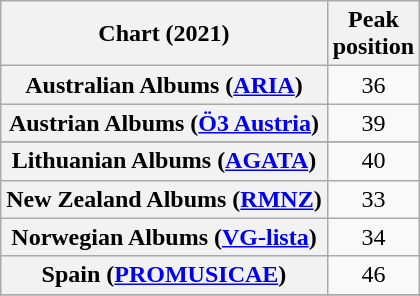<table class="wikitable sortable plainrowheaders" style="text-align:center">
<tr>
<th scope="col">Chart (2021)</th>
<th scope="col">Peak<br>position</th>
</tr>
<tr>
<th scope="row">Australian Albums (<a href='#'>ARIA</a>)</th>
<td>36</td>
</tr>
<tr>
<th scope="row">Austrian Albums (<a href='#'>Ö3 Austria</a>)</th>
<td>39</td>
</tr>
<tr>
</tr>
<tr>
</tr>
<tr>
</tr>
<tr>
</tr>
<tr>
</tr>
<tr>
</tr>
<tr>
</tr>
<tr>
<th scope="row">Lithuanian Albums (<a href='#'>AGATA</a>)</th>
<td>40</td>
</tr>
<tr>
<th scope="row">New Zealand Albums (<a href='#'>RMNZ</a>)</th>
<td>33</td>
</tr>
<tr>
<th scope="row">Norwegian Albums (<a href='#'>VG-lista</a>)</th>
<td>34</td>
</tr>
<tr>
<th scope="row">Spain (<a href='#'>PROMUSICAE</a>)</th>
<td>46</td>
</tr>
<tr>
</tr>
<tr>
</tr>
<tr>
</tr>
</table>
